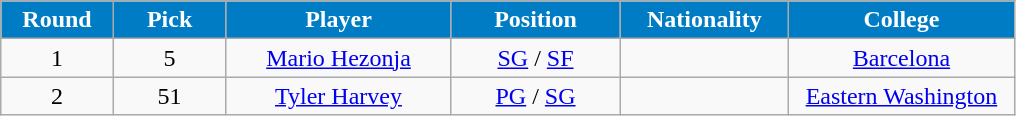<table class="wikitable sortable sortable">
<tr>
<th style="background:#007CC5; color:white" width="10%">Round</th>
<th style="background:#007CC5; color:white" width="10%">Pick</th>
<th style="background:#007CC5; color:white" width="20%">Player</th>
<th style="background:#007CC5; color:white" width="15%">Position</th>
<th style="background:#007CC5; color:white" width="15%">Nationality</th>
<th style="background:#007CC5; color:white" width="20%">College</th>
</tr>
<tr style="text-align: center">
<td>1</td>
<td>5</td>
<td><a href='#'>Mario Hezonja</a></td>
<td><a href='#'>SG</a> / <a href='#'>SF</a></td>
<td></td>
<td><a href='#'>Barcelona</a></td>
</tr>
<tr style="text-align: center">
<td>2</td>
<td>51</td>
<td><a href='#'>Tyler Harvey</a></td>
<td><a href='#'>PG</a> / <a href='#'>SG</a></td>
<td></td>
<td><a href='#'>Eastern Washington</a></td>
</tr>
</table>
